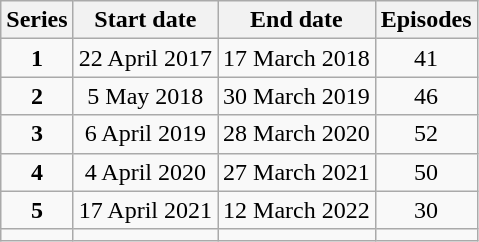<table class="wikitable" style="text-align:center;">
<tr>
<th>Series</th>
<th>Start date</th>
<th>End date</th>
<th>Episodes</th>
</tr>
<tr>
<td><strong>1</strong></td>
<td>22 April 2017</td>
<td>17 March 2018</td>
<td>41</td>
</tr>
<tr>
<td><strong>2</strong></td>
<td>5 May 2018</td>
<td>30 March 2019</td>
<td>46</td>
</tr>
<tr>
<td><strong>3</strong></td>
<td>6 April 2019</td>
<td>28 March 2020</td>
<td>52</td>
</tr>
<tr>
<td><strong>4</strong></td>
<td>4 April 2020</td>
<td>27 March 2021</td>
<td>50</td>
</tr>
<tr>
<td><strong>5</strong></td>
<td>17 April 2021</td>
<td>12 March 2022</td>
<td>30</td>
</tr>
<tr>
<td></td>
<td></td>
<td></td>
<td></td>
</tr>
</table>
